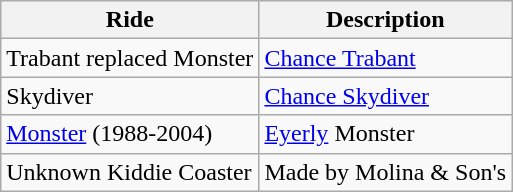<table class=wikitable>
<tr>
<th>Ride</th>
<th>Description</th>
</tr>
<tr>
<td>Trabant replaced Monster</td>
<td><a href='#'>Chance Trabant</a></td>
</tr>
<tr>
<td>Skydiver</td>
<td><a href='#'>Chance Skydiver</a></td>
</tr>
<tr>
<td><a href='#'>Monster</a> (1988-2004)</td>
<td><a href='#'>Eyerly</a> Monster</td>
</tr>
<tr>
<td>Unknown Kiddie Coaster</td>
<td>Made by Molina & Son's </td>
</tr>
</table>
